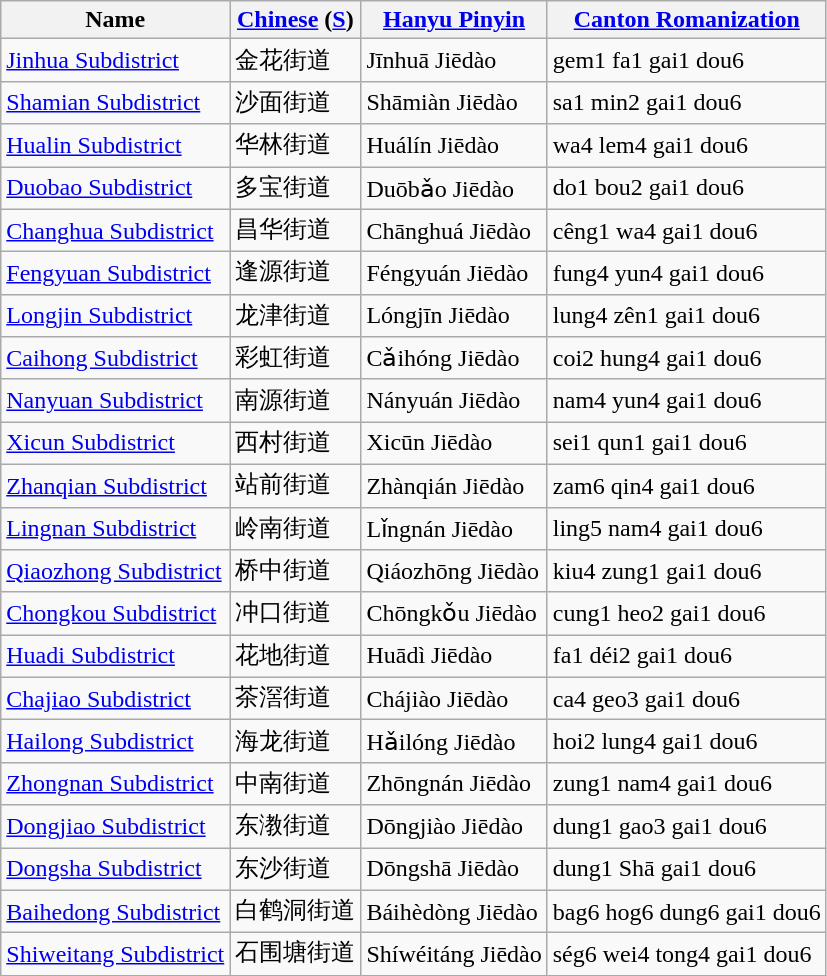<table class="wikitable">
<tr>
<th>Name</th>
<th><a href='#'>Chinese</a> (<a href='#'>S</a>)</th>
<th><a href='#'>Hanyu Pinyin</a></th>
<th><a href='#'>Canton Romanization</a></th>
</tr>
<tr>
<td><a href='#'>Jinhua Subdistrict</a></td>
<td>金花街道</td>
<td>Jīnhuā Jiēdào</td>
<td>gem1 fa1 gai1 dou6</td>
</tr>
<tr>
<td><a href='#'>Shamian Subdistrict</a></td>
<td>沙面街道</td>
<td>Shāmiàn Jiēdào</td>
<td>sa1 min2 gai1 dou6</td>
</tr>
<tr>
<td><a href='#'>Hualin Subdistrict</a></td>
<td>华林街道</td>
<td>Huálín Jiēdào</td>
<td>wa4 lem4 gai1 dou6</td>
</tr>
<tr>
<td><a href='#'>Duobao Subdistrict</a></td>
<td>多宝街道</td>
<td>Duōbǎo Jiēdào</td>
<td>do1 bou2 gai1 dou6</td>
</tr>
<tr>
<td><a href='#'>Changhua Subdistrict</a></td>
<td>昌华街道</td>
<td>Chānghuá Jiēdào</td>
<td>cêng1 wa4 gai1 dou6</td>
</tr>
<tr>
<td><a href='#'>Fengyuan Subdistrict</a></td>
<td>逢源街道</td>
<td>Féngyuán Jiēdào</td>
<td>fung4 yun4 gai1 dou6</td>
</tr>
<tr>
<td><a href='#'>Longjin Subdistrict</a></td>
<td>龙津街道</td>
<td>Lóngjīn Jiēdào</td>
<td>lung4 zên1 gai1 dou6</td>
</tr>
<tr>
<td><a href='#'>Caihong Subdistrict</a></td>
<td>彩虹街道</td>
<td>Cǎihóng Jiēdào</td>
<td>coi2 hung4 gai1 dou6</td>
</tr>
<tr>
<td><a href='#'>Nanyuan Subdistrict</a></td>
<td>南源街道</td>
<td>Nányuán Jiēdào</td>
<td>nam4 yun4 gai1 dou6</td>
</tr>
<tr>
<td><a href='#'>Xicun Subdistrict</a></td>
<td>西村街道</td>
<td>Xicūn Jiēdào</td>
<td>sei1 qun1 gai1 dou6</td>
</tr>
<tr>
<td><a href='#'>Zhanqian Subdistrict</a></td>
<td>站前街道</td>
<td>Zhànqián Jiēdào</td>
<td>zam6 qin4 gai1 dou6</td>
</tr>
<tr>
<td><a href='#'>Lingnan Subdistrict</a></td>
<td>岭南街道</td>
<td>Lǐngnán Jiēdào</td>
<td>ling5 nam4 gai1 dou6</td>
</tr>
<tr>
<td><a href='#'>Qiaozhong Subdistrict</a></td>
<td>桥中街道</td>
<td>Qiáozhōng Jiēdào</td>
<td>kiu4 zung1 gai1 dou6</td>
</tr>
<tr>
<td><a href='#'>Chongkou Subdistrict</a></td>
<td>冲口街道</td>
<td>Chōngkǒu Jiēdào</td>
<td>cung1 heo2 gai1 dou6</td>
</tr>
<tr>
<td><a href='#'>Huadi Subdistrict</a></td>
<td>花地街道</td>
<td>Huādì Jiēdào</td>
<td>fa1 déi2 gai1 dou6</td>
</tr>
<tr>
<td><a href='#'>Chajiao Subdistrict</a></td>
<td>茶滘街道</td>
<td>Chájiào Jiēdào</td>
<td>ca4 geo3 gai1 dou6</td>
</tr>
<tr>
<td><a href='#'>Hailong Subdistrict</a></td>
<td>海龙街道</td>
<td>Hǎilóng Jiēdào</td>
<td>hoi2 lung4 gai1 dou6</td>
</tr>
<tr>
<td><a href='#'>Zhongnan Subdistrict</a></td>
<td>中南街道</td>
<td>Zhōngnán Jiēdào</td>
<td>zung1 nam4 gai1 dou6</td>
</tr>
<tr>
<td><a href='#'>Dongjiao Subdistrict</a></td>
<td>东漖街道</td>
<td>Dōngjiào Jiēdào</td>
<td>dung1 gao3 gai1 dou6</td>
</tr>
<tr>
<td><a href='#'>Dongsha Subdistrict</a></td>
<td>东沙街道</td>
<td>Dōngshā Jiēdào</td>
<td>dung1 Shā gai1 dou6</td>
</tr>
<tr>
<td><a href='#'>Baihedong Subdistrict</a></td>
<td>白鹤洞街道</td>
<td>Báihèdòng Jiēdào</td>
<td>bag6 hog6 dung6 gai1 dou6</td>
</tr>
<tr>
<td><a href='#'>Shiweitang Subdistrict</a></td>
<td>石围塘街道</td>
<td>Shíwéitáng Jiēdào</td>
<td>ség6 wei4 tong4 gai1 dou6</td>
</tr>
</table>
